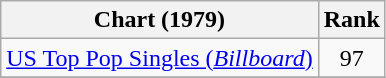<table class="wikitable">
<tr>
<th align="left">Chart (1979)</th>
<th style="text-align:center;">Rank</th>
</tr>
<tr>
<td><a href='#'>US Top Pop Singles (<em>Billboard</em>)</a></td>
<td align="center">97</td>
</tr>
<tr>
</tr>
</table>
